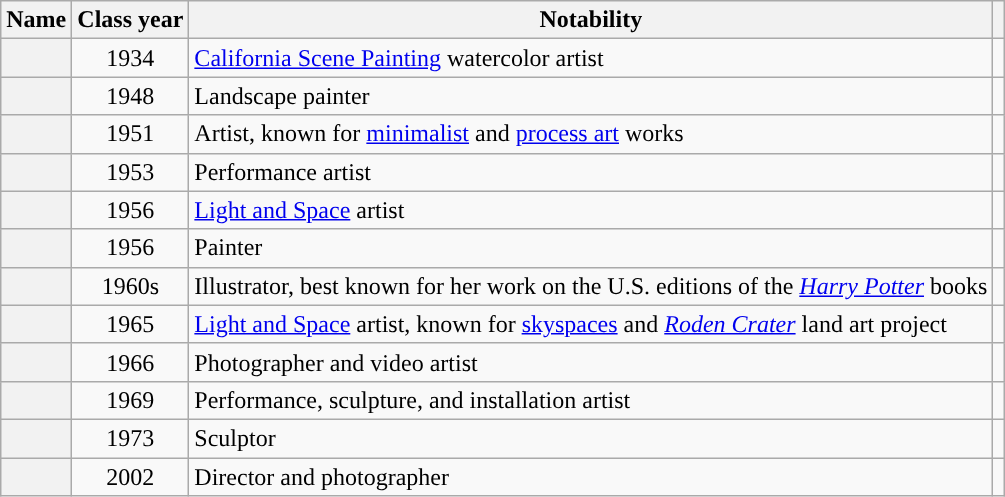<table class="wikitable sortable plainrowheaders" style="text-align:center; border:2px solid #">
<tr>
<th scope="col">Name</th>
<th scope="col">Class year</th>
<th scope="col">Notability</th>
<th scope="col"></th>
</tr>
<tr>
<th scope="row"></th>
<td>1934</td>
<td style="text-align:left;"><a href='#'>California Scene Painting</a> watercolor artist</td>
<td></td>
</tr>
<tr>
<th scope="row"></th>
<td>1948</td>
<td style="text-align:left;">Landscape painter</td>
<td></td>
</tr>
<tr>
<th scope="row"></th>
<td>1951</td>
<td style="text-align:left;">Artist, known for <a href='#'>minimalist</a> and <a href='#'>process art</a> works</td>
<td></td>
</tr>
<tr>
<th scope="row"></th>
<td>1953</td>
<td style="text-align:left;">Performance artist</td>
<td></td>
</tr>
<tr>
<th scope="row"></th>
<td>1956</td>
<td style="text-align:left;"><a href='#'>Light and Space</a> artist</td>
<td></td>
</tr>
<tr>
<th scope="row"></th>
<td>1956</td>
<td style="text-align:left;">Painter</td>
<td></td>
</tr>
<tr>
<th scope="row"></th>
<td>1960s</td>
<td style="text-align:left;">Illustrator, best known for her work on the U.S. editions of the <em><a href='#'>Harry Potter</a></em> books</td>
<td></td>
</tr>
<tr>
<th scope="row"></th>
<td>1965</td>
<td style="text-align:left;"><a href='#'>Light and Space</a> artist, known for <a href='#'>skyspaces</a> and <em><a href='#'>Roden Crater</a></em> land art project</td>
<td></td>
</tr>
<tr>
<th scope="row"></th>
<td>1966</td>
<td style="text-align:left;">Photographer and video artist</td>
<td></td>
</tr>
<tr>
<th scope="row"></th>
<td>1969</td>
<td style="text-align:left;">Performance, sculpture, and installation artist</td>
<td></td>
</tr>
<tr>
<th scope="row"></th>
<td>1973</td>
<td style="text-align:left;">Sculptor</td>
<td></td>
</tr>
<tr>
<th scope="row"></th>
<td>2002</td>
<td style="text-align:left;">Director and photographer</td>
<td></td>
</tr>
</table>
